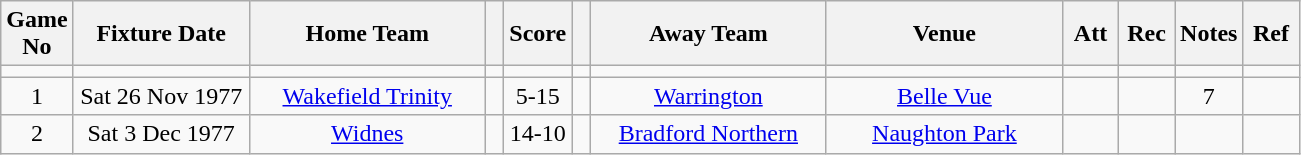<table class="wikitable" style="text-align:center;">
<tr>
<th width=10 abbr="No">Game No</th>
<th width=110 abbr="Date">Fixture Date</th>
<th width=150 abbr="Home Team">Home Team</th>
<th width=5 abbr="space"></th>
<th width=20 abbr="Score">Score</th>
<th width=5 abbr="space"></th>
<th width=150 abbr="Away Team">Away Team</th>
<th width=150 abbr="Venue">Venue</th>
<th width=30 abbr="Att">Att</th>
<th width=30 abbr="Rec">Rec</th>
<th width=20 abbr="Notes">Notes</th>
<th width=30 abbr="Ref">Ref</th>
</tr>
<tr>
<td></td>
<td></td>
<td></td>
<td></td>
<td></td>
<td></td>
<td></td>
<td></td>
<td></td>
<td></td>
<td></td>
</tr>
<tr>
<td>1</td>
<td>Sat 26 Nov 1977</td>
<td><a href='#'>Wakefield Trinity</a></td>
<td></td>
<td>5-15</td>
<td></td>
<td><a href='#'>Warrington</a></td>
<td><a href='#'>Belle Vue</a></td>
<td></td>
<td></td>
<td>7</td>
<td></td>
</tr>
<tr>
<td>2</td>
<td>Sat 3 Dec 1977</td>
<td><a href='#'>Widnes</a></td>
<td></td>
<td>14-10</td>
<td></td>
<td><a href='#'>Bradford Northern</a></td>
<td><a href='#'>Naughton Park</a></td>
<td></td>
<td></td>
<td></td>
<td></td>
</tr>
</table>
